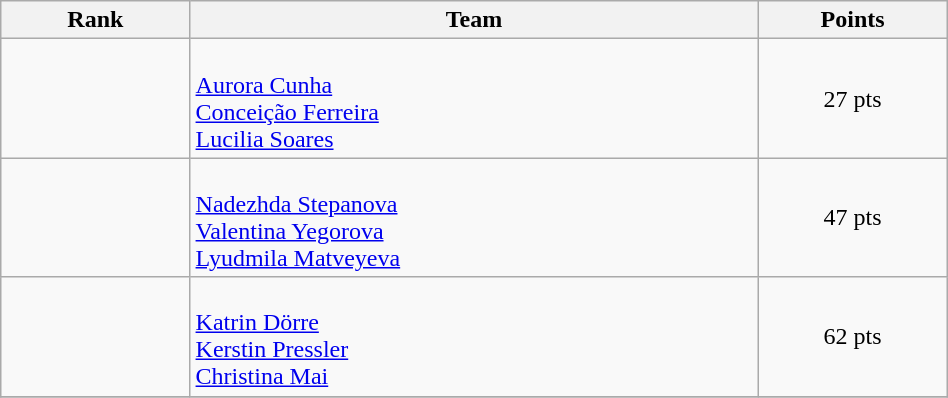<table class="wikitable" style="text-align:center;" width="50%">
<tr>
<th width=10%>Rank</th>
<th width=30%>Team</th>
<th width=10%>Points</th>
</tr>
<tr>
<td></td>
<td align=left><br><a href='#'>Aurora Cunha</a><br><a href='#'>Conceição Ferreira</a><br><a href='#'>Lucilia Soares</a></td>
<td>27 pts</td>
</tr>
<tr>
<td></td>
<td align=left><br><a href='#'>Nadezhda Stepanova</a><br><a href='#'>Valentina Yegorova</a><br><a href='#'>Lyudmila Matveyeva</a></td>
<td>47 pts</td>
</tr>
<tr>
<td></td>
<td align=left><br><a href='#'>Katrin Dörre</a><br><a href='#'>Kerstin Pressler</a><br><a href='#'>Christina Mai</a></td>
<td>62 pts</td>
</tr>
<tr>
</tr>
</table>
